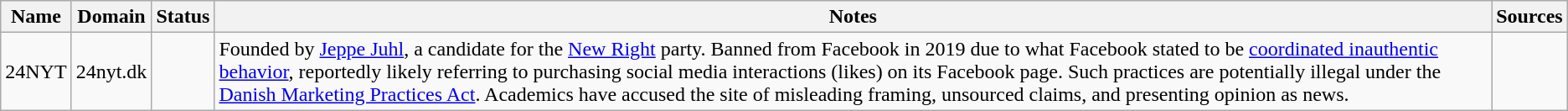<table class="wikitable sortable mw-collapsible">
<tr>
<th>Name</th>
<th>Domain</th>
<th>Status</th>
<th class="sortable">Notes</th>
<th class="unsortable">Sources</th>
</tr>
<tr>
<td>24NYT</td>
<td>24nyt.dk</td>
<td></td>
<td>Founded by <a href='#'>Jeppe Juhl</a>, a candidate for the <a href='#'>New Right</a> party. Banned from Facebook in 2019 due to what Facebook stated to be <a href='#'>coordinated inauthentic behavior</a>, reportedly likely referring to purchasing social media interactions (likes) on its Facebook page. Such practices are potentially illegal under the <a href='#'>Danish Marketing Practices Act</a>. Academics have accused the site of misleading framing, unsourced claims, and presenting opinion as news.</td>
<td></td>
</tr>
</table>
